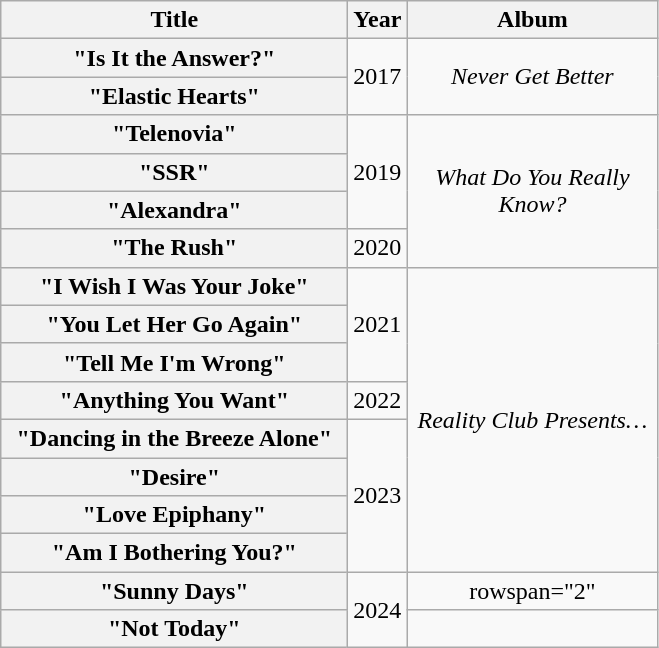<table class="wikitable plainrowheaders" style="text-align:center;">
<tr>
<th scope="col" style="width:14em;">Title</th>
<th scope="col">Year</th>
<th scope="col" style="width:10em;">Album</th>
</tr>
<tr>
<th scope="row">"Is It the Answer?"</th>
<td rowspan="2">2017</td>
<td rowspan="2"><em>Never Get Better</em></td>
</tr>
<tr>
<th scope="row">"Elastic Hearts"</th>
</tr>
<tr>
<th scope="row">"Telenovia"</th>
<td rowspan="3">2019</td>
<td rowspan="4"><em>What Do You Really Know?</em></td>
</tr>
<tr>
<th scope="row">"SSR"</th>
</tr>
<tr>
<th scope="row">"Alexandra"</th>
</tr>
<tr>
<th scope="row">"The Rush"</th>
<td>2020</td>
</tr>
<tr>
<th scope="row">"I Wish I Was Your Joke"<br></th>
<td rowspan="3">2021</td>
<td rowspan="8"><em>Reality Club Presents…</em></td>
</tr>
<tr>
<th scope="row">"You Let Her Go Again"</th>
</tr>
<tr>
<th scope="row">"Tell Me I'm Wrong"</th>
</tr>
<tr>
<th scope="row">"Anything You Want"</th>
<td>2022</td>
</tr>
<tr>
<th scope="row">"Dancing in the Breeze Alone"</th>
<td rowspan="4">2023</td>
</tr>
<tr>
<th scope="row">"Desire"</th>
</tr>
<tr>
<th scope="row">"Love Epiphany"</th>
</tr>
<tr>
<th scope="row">"Am I Bothering You?"</th>
</tr>
<tr>
<th scope="row">"Sunny Days"</th>
<td rowspan="2">2024</td>
<td>rowspan="2" </td>
</tr>
<tr>
<th scope="row">"Not Today"</th>
</tr>
</table>
